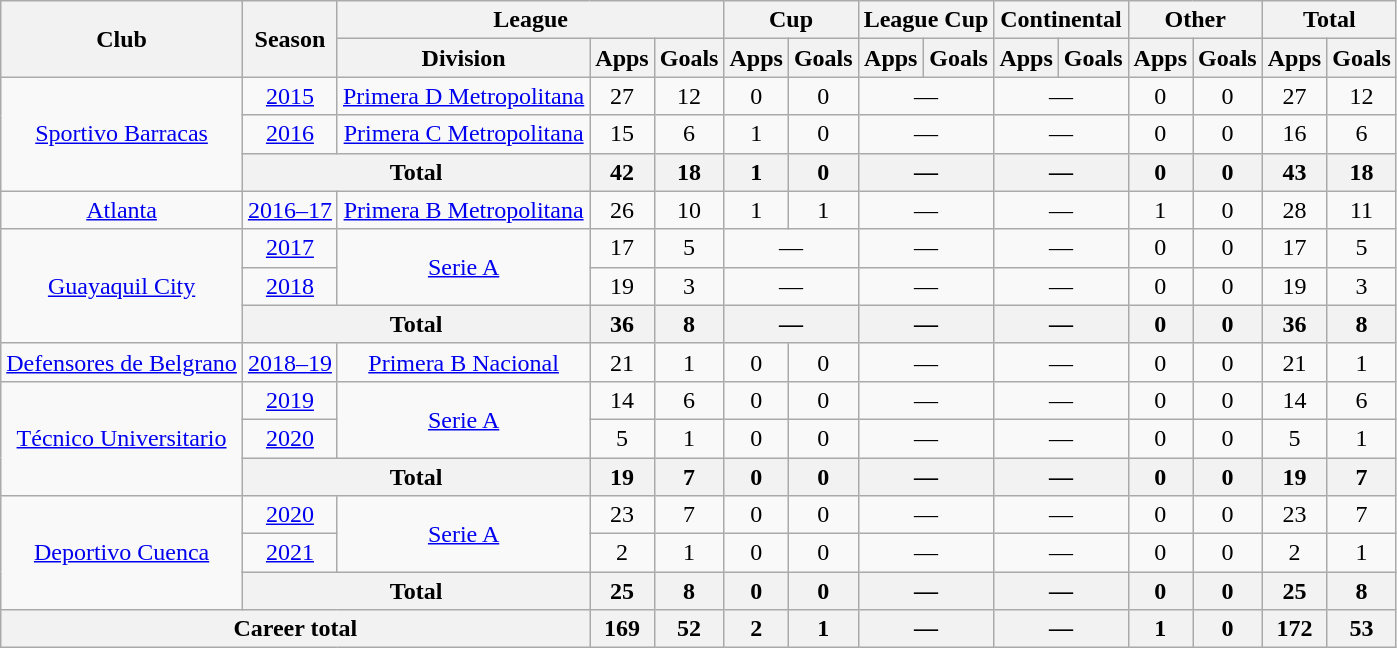<table class="wikitable" style="text-align:center">
<tr>
<th rowspan="2">Club</th>
<th rowspan="2">Season</th>
<th colspan="3">League</th>
<th colspan="2">Cup</th>
<th colspan="2">League Cup</th>
<th colspan="2">Continental</th>
<th colspan="2">Other</th>
<th colspan="2">Total</th>
</tr>
<tr>
<th>Division</th>
<th>Apps</th>
<th>Goals</th>
<th>Apps</th>
<th>Goals</th>
<th>Apps</th>
<th>Goals</th>
<th>Apps</th>
<th>Goals</th>
<th>Apps</th>
<th>Goals</th>
<th>Apps</th>
<th>Goals</th>
</tr>
<tr>
<td rowspan="3"><a href='#'>Sportivo Barracas</a></td>
<td><a href='#'>2015</a></td>
<td rowspan="1"><a href='#'>Primera D Metropolitana</a></td>
<td>27</td>
<td>12</td>
<td>0</td>
<td>0</td>
<td colspan="2">—</td>
<td colspan="2">—</td>
<td>0</td>
<td>0</td>
<td>27</td>
<td>12</td>
</tr>
<tr>
<td><a href='#'>2016</a></td>
<td rowspan="1"><a href='#'>Primera C Metropolitana</a></td>
<td>15</td>
<td>6</td>
<td>1</td>
<td>0</td>
<td colspan="2">—</td>
<td colspan="2">—</td>
<td>0</td>
<td>0</td>
<td>16</td>
<td>6</td>
</tr>
<tr>
<th colspan="2">Total</th>
<th>42</th>
<th>18</th>
<th>1</th>
<th>0</th>
<th colspan="2">—</th>
<th colspan="2">—</th>
<th>0</th>
<th>0</th>
<th>43</th>
<th>18</th>
</tr>
<tr>
<td rowspan="1"><a href='#'>Atlanta</a></td>
<td><a href='#'>2016–17</a></td>
<td rowspan="1"><a href='#'>Primera B Metropolitana</a></td>
<td>26</td>
<td>10</td>
<td>1</td>
<td>1</td>
<td colspan="2">—</td>
<td colspan="2">—</td>
<td>1</td>
<td>0</td>
<td>28</td>
<td>11</td>
</tr>
<tr>
<td rowspan="3"><a href='#'>Guayaquil City</a></td>
<td><a href='#'>2017</a></td>
<td rowspan="2"><a href='#'>Serie A</a></td>
<td>17</td>
<td>5</td>
<td colspan="2">—</td>
<td colspan="2">—</td>
<td colspan="2">—</td>
<td>0</td>
<td>0</td>
<td>17</td>
<td>5</td>
</tr>
<tr>
<td><a href='#'>2018</a></td>
<td>19</td>
<td>3</td>
<td colspan="2">—</td>
<td colspan="2">—</td>
<td colspan="2">—</td>
<td>0</td>
<td>0</td>
<td>19</td>
<td>3</td>
</tr>
<tr>
<th colspan="2">Total</th>
<th>36</th>
<th>8</th>
<th colspan="2">—</th>
<th colspan="2">—</th>
<th colspan="2">—</th>
<th>0</th>
<th>0</th>
<th>36</th>
<th>8</th>
</tr>
<tr>
<td rowspan="1"><a href='#'>Defensores de Belgrano</a></td>
<td><a href='#'>2018–19</a></td>
<td rowspan="1"><a href='#'>Primera B Nacional</a></td>
<td>21</td>
<td>1</td>
<td>0</td>
<td>0</td>
<td colspan="2">—</td>
<td colspan="2">—</td>
<td>0</td>
<td>0</td>
<td>21</td>
<td>1</td>
</tr>
<tr>
<td rowspan="3"><a href='#'>Técnico Universitario</a></td>
<td><a href='#'>2019</a></td>
<td rowspan="2"><a href='#'>Serie A</a></td>
<td>14</td>
<td>6</td>
<td>0</td>
<td>0</td>
<td colspan="2">—</td>
<td colspan="2">—</td>
<td>0</td>
<td>0</td>
<td>14</td>
<td>6</td>
</tr>
<tr>
<td><a href='#'>2020</a></td>
<td>5</td>
<td>1</td>
<td>0</td>
<td>0</td>
<td colspan="2">—</td>
<td colspan="2">—</td>
<td>0</td>
<td>0</td>
<td>5</td>
<td>1</td>
</tr>
<tr>
<th colspan="2">Total</th>
<th>19</th>
<th>7</th>
<th>0</th>
<th>0</th>
<th colspan="2">—</th>
<th colspan="2">—</th>
<th>0</th>
<th>0</th>
<th>19</th>
<th>7</th>
</tr>
<tr>
<td rowspan="3"><a href='#'>Deportivo Cuenca</a></td>
<td><a href='#'>2020</a></td>
<td rowspan="2"><a href='#'>Serie A</a></td>
<td>23</td>
<td>7</td>
<td>0</td>
<td>0</td>
<td colspan="2">—</td>
<td colspan="2">—</td>
<td>0</td>
<td>0</td>
<td>23</td>
<td>7</td>
</tr>
<tr>
<td><a href='#'>2021</a></td>
<td>2</td>
<td>1</td>
<td>0</td>
<td>0</td>
<td colspan="2">—</td>
<td colspan="2">—</td>
<td>0</td>
<td>0</td>
<td>2</td>
<td>1</td>
</tr>
<tr>
<th colspan="2">Total</th>
<th>25</th>
<th>8</th>
<th>0</th>
<th>0</th>
<th colspan="2">—</th>
<th colspan="2">—</th>
<th>0</th>
<th>0</th>
<th>25</th>
<th>8</th>
</tr>
<tr>
<th colspan="3">Career total</th>
<th>169</th>
<th>52</th>
<th>2</th>
<th>1</th>
<th colspan="2">—</th>
<th colspan="2">—</th>
<th>1</th>
<th>0</th>
<th>172</th>
<th>53</th>
</tr>
</table>
